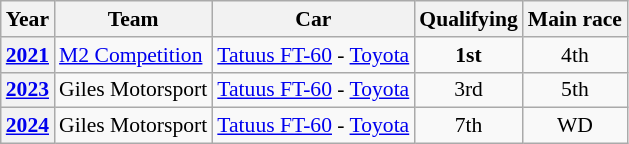<table class="wikitable" style="text-align:center; font-size:90%">
<tr>
<th>Year</th>
<th>Team</th>
<th>Car</th>
<th>Qualifying</th>
<th>Main race</th>
</tr>
<tr>
<th><a href='#'>2021</a></th>
<td align="left"> <a href='#'>M2 Competition</a></td>
<td align="left"><a href='#'>Tatuus FT-60</a> - <a href='#'>Toyota</a></td>
<td><strong>1st</strong></td>
<td>4th</td>
</tr>
<tr>
<th><a href='#'>2023</a></th>
<td align="left"> Giles Motorsport</td>
<td align="left"><a href='#'>Tatuus FT-60</a> - <a href='#'>Toyota</a></td>
<td>3rd</td>
<td>5th</td>
</tr>
<tr>
<th><a href='#'>2024</a></th>
<td align="left"> Giles Motorsport</td>
<td align="left"><a href='#'>Tatuus FT-60</a> - <a href='#'>Toyota</a></td>
<td>7th</td>
<td>WD</td>
</tr>
</table>
